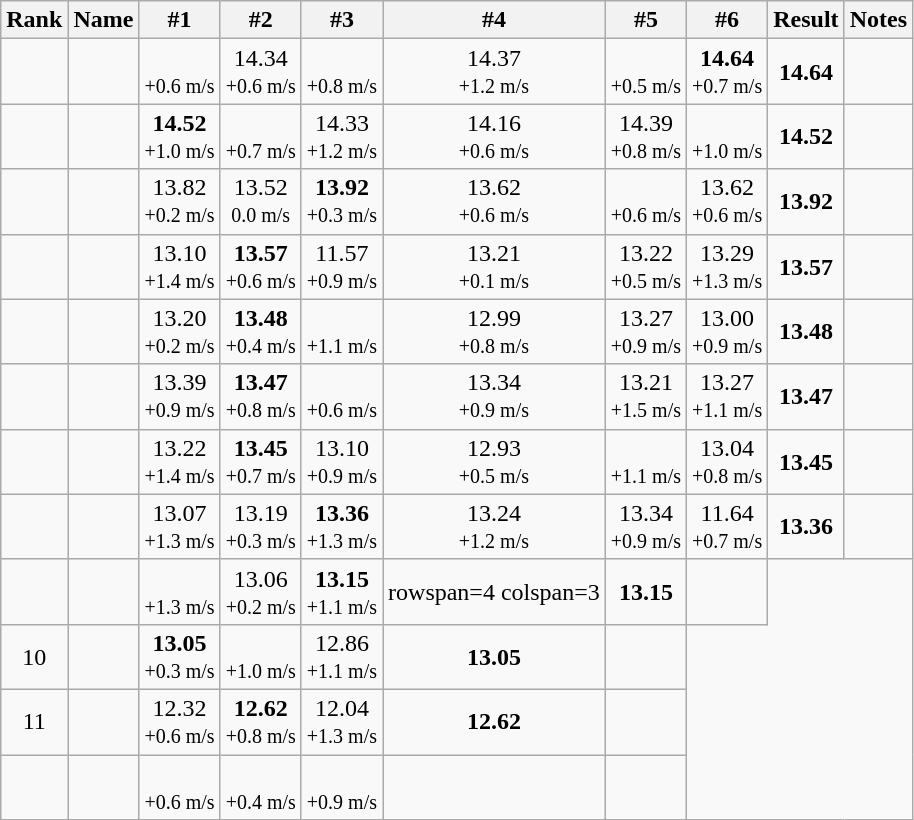<table class="wikitable sortable" style="text-align:center">
<tr>
<th>Rank</th>
<th>Name</th>
<th>#1</th>
<th>#2</th>
<th>#3</th>
<th>#4</th>
<th>#5</th>
<th>#6</th>
<th>Result</th>
<th>Notes</th>
</tr>
<tr>
<td></td>
<td align="left"></td>
<td><br><small>+0.6 m/s</small></td>
<td>14.34<br><small>+0.6 m/s</small></td>
<td><br><small>+0.8 m/s</small></td>
<td>14.37<br><small>+1.2 m/s</small></td>
<td><br><small>+0.5 m/s</small></td>
<td><strong>14.64</strong><br><small>+0.7 m/s</small></td>
<td><strong>14.64</strong></td>
<td></td>
</tr>
<tr>
<td></td>
<td align="left"></td>
<td><strong>14.52</strong><br><small>+1.0 m/s</small></td>
<td><br><small>+0.7 m/s</small></td>
<td>14.33<br><small>+1.2 m/s</small></td>
<td>14.16<br><small>+0.6 m/s</small></td>
<td>14.39<br><small>+0.8 m/s</small></td>
<td><br><small>+1.0 m/s</small></td>
<td><strong>14.52</strong></td>
<td></td>
</tr>
<tr>
<td></td>
<td align="left"></td>
<td>13.82<br><small>+0.2 m/s</small></td>
<td>13.52<br><small>0.0 m/s</small></td>
<td><strong>13.92</strong><br><small>+0.3 m/s</small></td>
<td>13.62<br><small>+0.6 m/s</small></td>
<td><br><small>+0.6 m/s</small></td>
<td>13.62<br><small>+0.6 m/s</small></td>
<td><strong>13.92</strong></td>
<td></td>
</tr>
<tr>
<td></td>
<td align="left"></td>
<td>13.10<br><small>+1.4 m/s</small></td>
<td><strong>13.57</strong><br><small>+0.6 m/s</small></td>
<td>11.57<br><small>+0.9 m/s</small></td>
<td>13.21<br><small>+0.1 m/s</small></td>
<td>13.22<br><small>+0.5 m/s</small></td>
<td>13.29<br><small>+1.3 m/s</small></td>
<td><strong>13.57</strong></td>
<td></td>
</tr>
<tr>
<td></td>
<td align="left"></td>
<td>13.20<br><small>+0.2 m/s</small></td>
<td><strong>13.48</strong><br><small>+0.4 m/s</small></td>
<td><br><small>+1.1 m/s</small></td>
<td>12.99<br><small>+0.8 m/s</small></td>
<td>13.27<br><small>+0.9 m/s</small></td>
<td>13.00<br><small>+0.9 m/s</small></td>
<td><strong>13.48</strong></td>
<td></td>
</tr>
<tr>
<td></td>
<td align="left"></td>
<td>13.39<br><small>+0.9 m/s</small></td>
<td><strong>13.47</strong><br><small>+0.8 m/s</small></td>
<td><br><small>+0.6 m/s</small></td>
<td>13.34<br><small>+0.9 m/s</small></td>
<td>13.21<br><small>+1.5 m/s</small></td>
<td>13.27<br><small>+1.1 m/s</small></td>
<td><strong>13.47</strong></td>
<td></td>
</tr>
<tr>
<td></td>
<td align="left"></td>
<td>13.22<br><small>+1.4 m/s</small></td>
<td><strong>13.45</strong><br><small>+0.7 m/s</small></td>
<td>13.10<br><small>+0.9 m/s</small></td>
<td>12.93<br><small>+0.5 m/s</small></td>
<td><br><small>+1.1 m/s</small></td>
<td>13.04<br><small>+0.8 m/s</small></td>
<td><strong>13.45</strong></td>
<td></td>
</tr>
<tr>
<td></td>
<td align="left"></td>
<td>13.07<br><small>+1.3 m/s</small></td>
<td>13.19<br><small>+0.3 m/s</small></td>
<td><strong>13.36</strong><br><small>+1.3 m/s</small></td>
<td>13.24<br><small>+1.2 m/s</small></td>
<td>13.34<br><small>+0.9 m/s</small></td>
<td>11.64<br><small>+0.7 m/s</small></td>
<td><strong>13.36</strong></td>
<td></td>
</tr>
<tr>
<td></td>
<td align="left"></td>
<td><br><small>+1.3 m/s</small></td>
<td>13.06<br><small>+0.2 m/s</small></td>
<td><strong>13.15</strong><br><small>+1.1 m/s</small></td>
<td>rowspan=4 colspan=3 </td>
<td><strong>13.15</strong></td>
<td></td>
</tr>
<tr>
<td>10</td>
<td align="left"></td>
<td><strong>13.05</strong><br><small>+0.3 m/s</small></td>
<td><br><small>+1.0 m/s</small></td>
<td>12.86<br><small>+1.1 m/s</small></td>
<td><strong>13.05</strong></td>
<td></td>
</tr>
<tr>
<td>11</td>
<td align="left"></td>
<td>12.32<br><small>+0.6 m/s</small></td>
<td><strong>12.62</strong><br><small>+0.8 m/s</small></td>
<td>12.04<br><small>+1.3 m/s</small></td>
<td><strong>12.62</strong></td>
<td></td>
</tr>
<tr>
<td></td>
<td align="left"></td>
<td><br><small>+0.6 m/s</small></td>
<td><br><small>+0.4 m/s</small></td>
<td><br><small>+0.9 m/s</small></td>
<td><strong></strong></td>
<td></td>
</tr>
</table>
